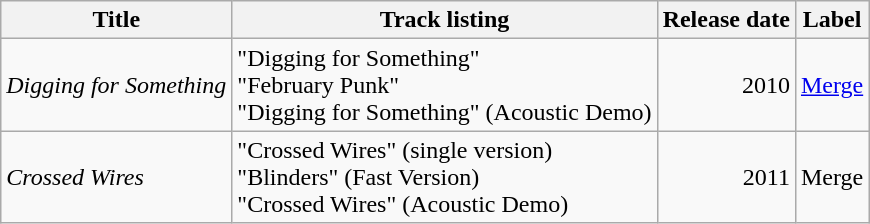<table class="wikitable">
<tr>
<th scope="col">Title</th>
<th scope="col">Track listing</th>
<th scope="col">Release date</th>
<th scope="col">Label</th>
</tr>
<tr>
<td><em>Digging for Something</em></td>
<td>"Digging for Something"<br>"February Punk"<br>"Digging for Something" (Acoustic Demo)</td>
<td align="right">2010</td>
<td><a href='#'>Merge</a></td>
</tr>
<tr>
<td><em>Crossed Wires</em></td>
<td>"Crossed Wires" (single version)<br>"Blinders" (Fast Version)<br>"Crossed Wires" (Acoustic Demo)</td>
<td align="right">2011</td>
<td>Merge</td>
</tr>
</table>
